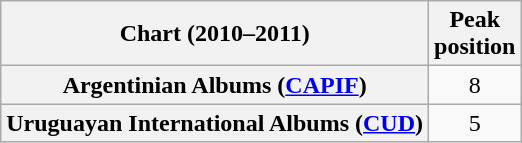<table class="wikitable plainrowheaders" style="text-align:center">
<tr>
<th scope="col">Chart (2010–2011)</th>
<th scope="col">Peak<br>position</th>
</tr>
<tr>
<th scope="row">Argentinian Albums (<a href='#'>CAPIF</a>)</th>
<td>8</td>
</tr>
<tr>
<th scope="row">Uruguayan International Albums (<a href='#'>CUD</a>)</th>
<td>5</td>
</tr>
</table>
